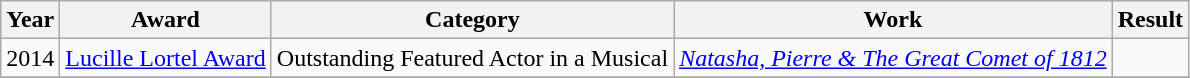<table class="wikitable">
<tr>
<th>Year</th>
<th>Award</th>
<th>Category</th>
<th>Work</th>
<th>Result</th>
</tr>
<tr>
<td>2014</td>
<td><a href='#'>Lucille Lortel Award</a></td>
<td>Outstanding Featured Actor in a Musical</td>
<td><em><a href='#'>Natasha, Pierre & The Great Comet of 1812</a></em></td>
<td></td>
</tr>
<tr>
</tr>
</table>
